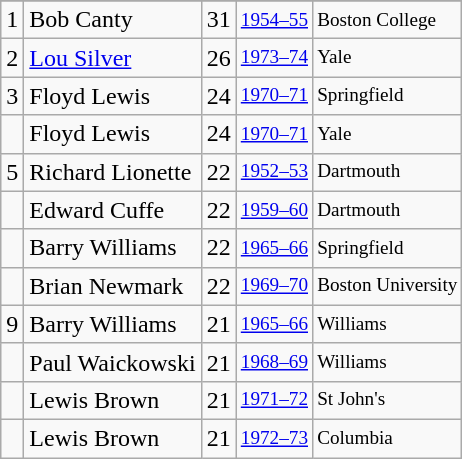<table class="wikitable">
<tr>
</tr>
<tr>
<td>1</td>
<td>Bob Canty</td>
<td>31</td>
<td style="font-size:80%;"><a href='#'>1954–55</a></td>
<td style="font-size:80%;">Boston College</td>
</tr>
<tr>
<td>2</td>
<td><a href='#'>Lou Silver</a></td>
<td>26</td>
<td style="font-size:80%;"><a href='#'>1973–74</a></td>
<td style="font-size:80%;">Yale</td>
</tr>
<tr>
<td>3</td>
<td>Floyd Lewis</td>
<td>24</td>
<td style="font-size:80%;"><a href='#'>1970–71</a></td>
<td style="font-size:80%;">Springfield</td>
</tr>
<tr>
<td></td>
<td>Floyd Lewis</td>
<td>24</td>
<td style="font-size:80%;"><a href='#'>1970–71</a></td>
<td style="font-size:80%;">Yale</td>
</tr>
<tr>
<td>5</td>
<td>Richard Lionette</td>
<td>22</td>
<td style="font-size:80%;"><a href='#'>1952–53</a></td>
<td style="font-size:80%;">Dartmouth</td>
</tr>
<tr>
<td></td>
<td>Edward Cuffe</td>
<td>22</td>
<td style="font-size:80%;"><a href='#'>1959–60</a></td>
<td style="font-size:80%;">Dartmouth</td>
</tr>
<tr>
<td></td>
<td>Barry Williams</td>
<td>22</td>
<td style="font-size:80%;"><a href='#'>1965–66</a></td>
<td style="font-size:80%;">Springfield</td>
</tr>
<tr>
<td></td>
<td>Brian Newmark</td>
<td>22</td>
<td style="font-size:80%;"><a href='#'>1969–70</a></td>
<td style="font-size:80%;">Boston University</td>
</tr>
<tr>
<td>9</td>
<td>Barry Williams</td>
<td>21</td>
<td style="font-size:80%;"><a href='#'>1965–66</a></td>
<td style="font-size:80%;">Williams</td>
</tr>
<tr>
<td></td>
<td>Paul Waickowski</td>
<td>21</td>
<td style="font-size:80%;"><a href='#'>1968–69</a></td>
<td style="font-size:80%;">Williams</td>
</tr>
<tr>
<td></td>
<td>Lewis Brown</td>
<td>21</td>
<td style="font-size:80%;"><a href='#'>1971–72</a></td>
<td style="font-size:80%;">St John's</td>
</tr>
<tr>
<td></td>
<td>Lewis Brown</td>
<td>21</td>
<td style="font-size:80%;"><a href='#'>1972–73</a></td>
<td style="font-size:80%;">Columbia</td>
</tr>
</table>
